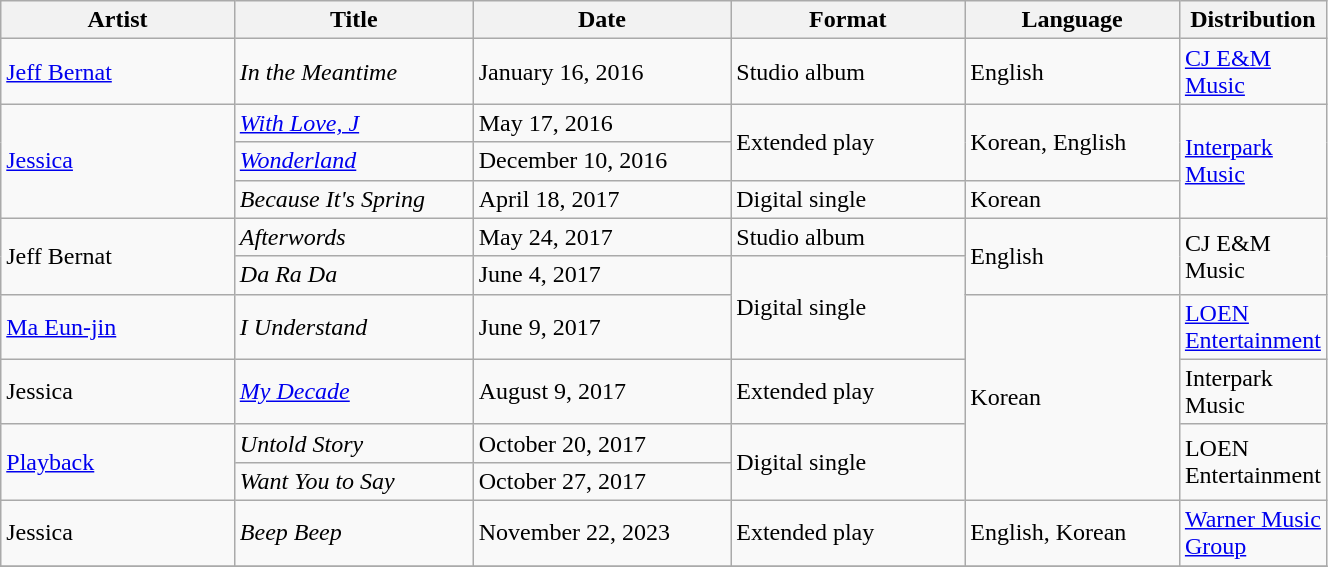<table class="wikitable sortable" align="left center" style="width:70%;">
<tr>
<th style="width:20%;">Artist</th>
<th style="width:20%;">Title</th>
<th style="width:22%;">Date</th>
<th style="width:20%;">Format</th>
<th style="width:18%;">Language</th>
<th style="width:20%;">Distribution</th>
</tr>
<tr>
<td><a href='#'>Jeff Bernat</a></td>
<td><em>In the Meantime</em></td>
<td>January 16, 2016</td>
<td>Studio album</td>
<td>English</td>
<td><a href='#'>CJ E&M Music</a></td>
</tr>
<tr>
<td rowspan="3"><a href='#'>Jessica</a></td>
<td><em><a href='#'>With Love, J</a></em></td>
<td>May 17, 2016</td>
<td rowspan="2">Extended play</td>
<td rowspan="2">Korean, English</td>
<td rowspan="3"><a href='#'>Interpark Music</a></td>
</tr>
<tr>
<td><em><a href='#'>Wonderland</a></em></td>
<td>December 10, 2016</td>
</tr>
<tr>
<td><em>Because It's Spring</em></td>
<td>April 18, 2017</td>
<td>Digital single</td>
<td>Korean</td>
</tr>
<tr>
<td rowspan="2">Jeff Bernat</td>
<td><em>Afterwords</em></td>
<td>May 24, 2017</td>
<td>Studio album</td>
<td rowspan="2">English</td>
<td rowspan="2">CJ E&M Music</td>
</tr>
<tr>
<td><em>Da Ra Da</em></td>
<td>June 4, 2017</td>
<td rowspan="2">Digital single</td>
</tr>
<tr>
<td><a href='#'>Ma Eun-jin</a></td>
<td><em>I Understand</em></td>
<td>June 9, 2017</td>
<td rowspan="4">Korean</td>
<td><a href='#'>LOEN Entertainment</a></td>
</tr>
<tr>
<td>Jessica</td>
<td><em><a href='#'>My Decade</a></em></td>
<td>August 9, 2017</td>
<td>Extended play</td>
<td>Interpark Music</td>
</tr>
<tr>
<td rowspan="2"><a href='#'>Playback</a></td>
<td><em>Untold Story</em></td>
<td>October 20, 2017</td>
<td rowspan="2">Digital single</td>
<td rowspan="2">LOEN Entertainment</td>
</tr>
<tr>
<td><em>Want You to Say</em></td>
<td>October 27, 2017</td>
</tr>
<tr>
<td>Jessica</td>
<td><em>Beep Beep</em></td>
<td>November 22, 2023</td>
<td>Extended play</td>
<td>English, Korean</td>
<td><a href='#'>Warner Music Group</a></td>
</tr>
<tr>
</tr>
</table>
